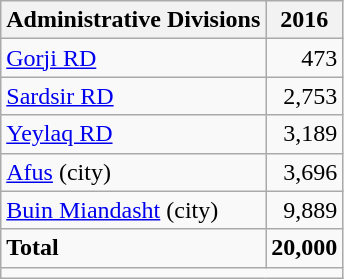<table class="wikitable">
<tr>
<th>Administrative Divisions</th>
<th>2016</th>
</tr>
<tr>
<td><a href='#'>Gorji RD</a></td>
<td style="text-align: right;">473</td>
</tr>
<tr>
<td><a href='#'>Sardsir RD</a></td>
<td style="text-align: right;">2,753</td>
</tr>
<tr>
<td><a href='#'>Yeylaq RD</a></td>
<td style="text-align: right;">3,189</td>
</tr>
<tr>
<td><a href='#'>Afus</a> (city)</td>
<td style="text-align: right;">3,696</td>
</tr>
<tr>
<td><a href='#'>Buin Miandasht</a> (city)</td>
<td style="text-align: right;">9,889</td>
</tr>
<tr>
<td><strong>Total</strong></td>
<td style="text-align: right;"><strong>20,000</strong></td>
</tr>
<tr>
<td colspan=2></td>
</tr>
</table>
